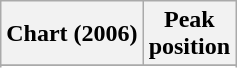<table class="wikitable sortable plainrowheaders">
<tr>
<th>Chart (2006)</th>
<th>Peak<br>position</th>
</tr>
<tr>
</tr>
<tr>
</tr>
</table>
